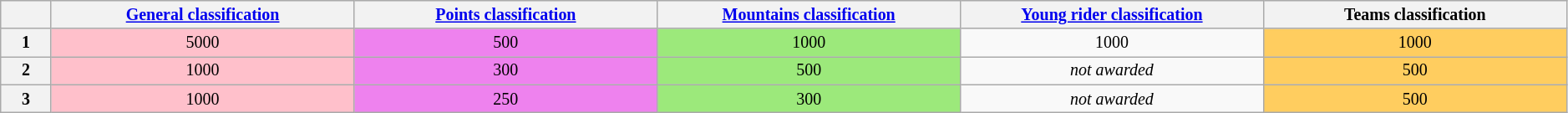<table class="wikitable" style="text-align: center; font-size:smaller;">
<tr style="background-color: #efefef;">
<th width="2%"></th>
<th width="12%"><a href='#'>General classification</a><br></th>
<th width="12%"><a href='#'>Points classification</a><br></th>
<th width="12%"><a href='#'>Mountains classification</a><br></th>
<th width="12%"><a href='#'>Young rider classification</a><br></th>
<th width="12%">Teams classification<br></th>
</tr>
<tr>
<th>1</th>
<td style="background:pink;">5000</td>
<td style="background:violet;">500</td>
<td style="background:#9CE97B;">1000</td>
<td style="background:offwhite;">1000</td>
<td style="background:#FFCD5F;">1000</td>
</tr>
<tr>
<th>2</th>
<td style="background:pink;">1000</td>
<td style="background:violet;">300</td>
<td style="background:#9CE97B;">500</td>
<td><em>not awarded</em></td>
<td style="background:#FFCD5F;">500</td>
</tr>
<tr>
<th>3</th>
<td style="background:pink;">1000</td>
<td style="background:violet;">250</td>
<td style="background:#9CE97B;">300</td>
<td><em>not awarded</em></td>
<td style="background:#FFCD5F;">500</td>
</tr>
</table>
